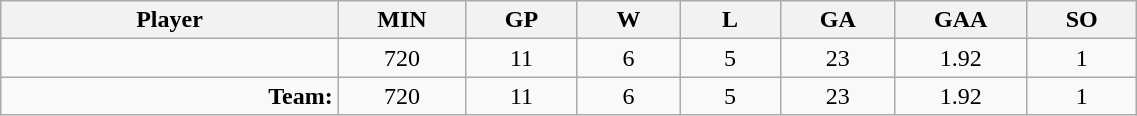<table class="wikitable sortable" width="60%">
<tr>
<th bgcolor="#DDDDFF" width="10%">Player</th>
<th width="3%" bgcolor="#DDDDFF" title="Minutes played">MIN</th>
<th width="3%" bgcolor="#DDDDFF" title="Games played in">GP</th>
<th width="3%" bgcolor="#DDDDFF" title="Games played in">W</th>
<th width="3%" bgcolor="#DDDDFF"title="Games played in">L</th>
<th width="3%" bgcolor="#DDDDFF" title="Goals against">GA</th>
<th width="3%" bgcolor="#DDDDFF" title="Goals against average">GAA</th>
<th width="3%" bgcolor="#DDDDFF" title="Shut-outs">SO</th>
</tr>
<tr align="center">
<td align="right"></td>
<td>720</td>
<td>11</td>
<td>6</td>
<td>5</td>
<td>23</td>
<td>1.92</td>
<td>1</td>
</tr>
<tr align="center">
<td align="right"><strong>Team:</strong></td>
<td>720</td>
<td>11</td>
<td>6</td>
<td>5</td>
<td>23</td>
<td>1.92</td>
<td>1</td>
</tr>
</table>
